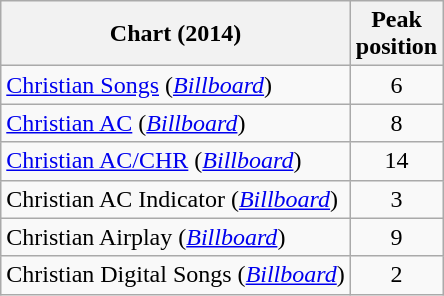<table class="wikitable">
<tr>
<th>Chart (2014)</th>
<th>Peak<br>position</th>
</tr>
<tr>
<td><a href='#'>Christian Songs</a> (<em><a href='#'>Billboard</a></em>)</td>
<td align="center">6</td>
</tr>
<tr>
<td><a href='#'>Christian AC</a> (<em><a href='#'>Billboard</a></em>)</td>
<td align="center">8</td>
</tr>
<tr>
<td><a href='#'>Christian AC/CHR</a> (<em><a href='#'>Billboard</a></em>)</td>
<td align="center">14</td>
</tr>
<tr>
<td>Christian AC Indicator (<em><a href='#'>Billboard</a></em>)</td>
<td align="center">3</td>
</tr>
<tr>
<td>Christian Airplay (<em><a href='#'>Billboard</a></em>)</td>
<td align="center">9</td>
</tr>
<tr>
<td>Christian Digital Songs (<em><a href='#'>Billboard</a></em>)</td>
<td align="center">2</td>
</tr>
</table>
